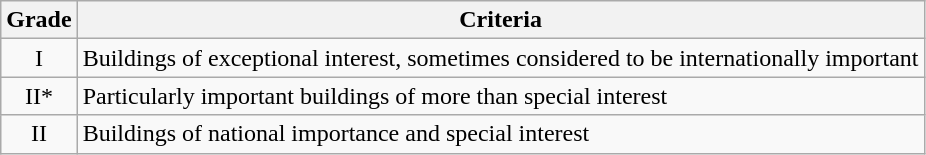<table class="wikitable">
<tr>
<th>Grade</th>
<th>Criteria</th>
</tr>
<tr>
<td align="center" >I</td>
<td>Buildings of exceptional interest, sometimes considered to be internationally important</td>
</tr>
<tr>
<td align="center" >II*</td>
<td>Particularly important buildings of more than special interest</td>
</tr>
<tr>
<td align="center" >II</td>
<td>Buildings of national importance and special interest</td>
</tr>
</table>
